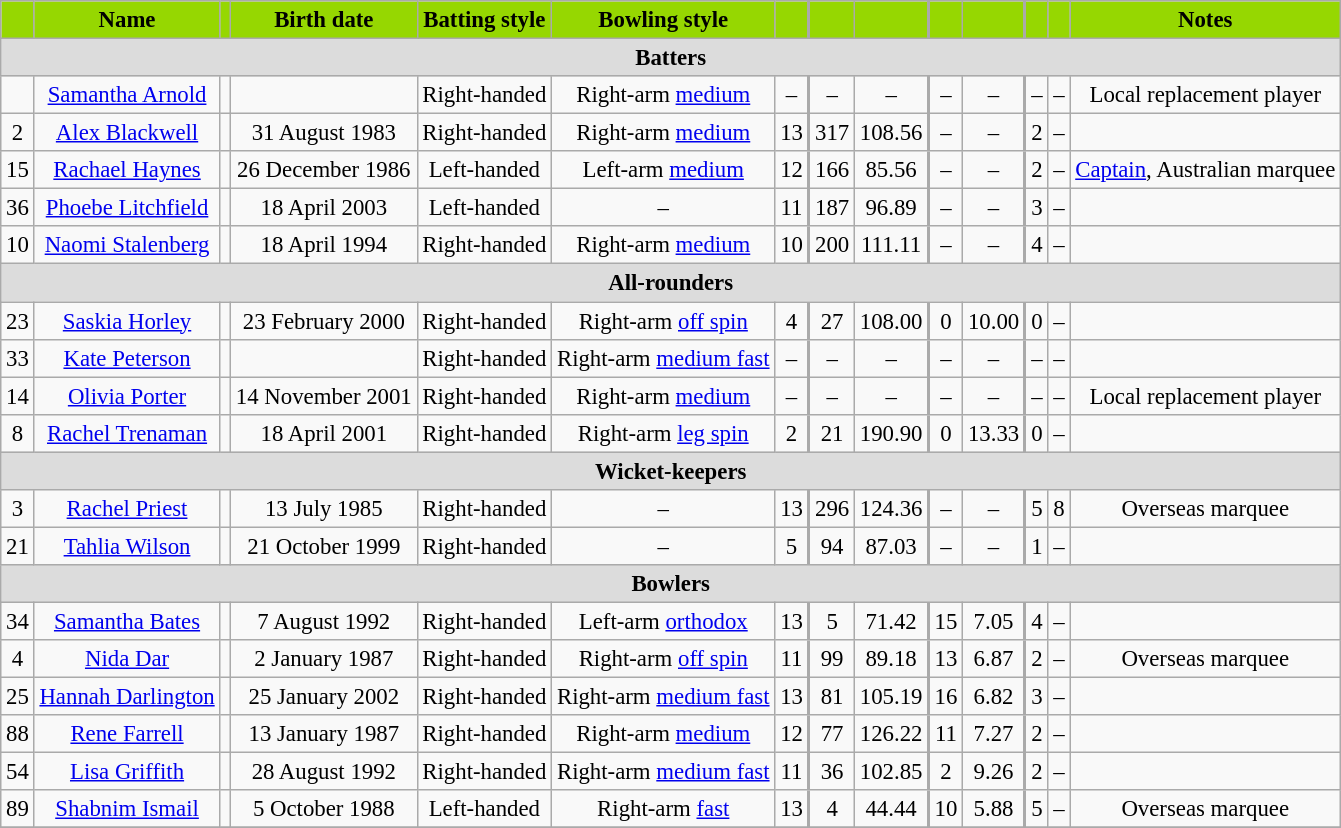<table class="wikitable" style="font-size:95%;">
<tr>
<th style="background:#96d701; color:black;"></th>
<th style="background:#96d701; color:black;">Name</th>
<th style="background:#96d701; color:black;"></th>
<th style="background:#96d701; color:black;">Birth date</th>
<th style="background:#96d701; color:black;">Batting style</th>
<th style="background:#96d701; color:black;">Bowling style</th>
<th style="background:#96d701; color:black;"></th>
<th style="background:#96d701; color:black; border-left-width: 2px;"></th>
<th style="background:#96d701; color:black;"></th>
<th style="background:#96d701; color:black; border-left-width: 2px;"></th>
<th style="background:#96d701; color:black;"></th>
<th style="background:#96d701; color:black; border-left-width: 2px;"></th>
<th style="background:#96d701; color:black;"></th>
<th style="background:#96d701; color:black;">Notes</th>
</tr>
<tr>
<th colspan="14" style="background: #DCDCDC; text-align:center;">Batters</th>
</tr>
<tr align="center">
<td></td>
<td><a href='#'>Samantha Arnold</a></td>
<td></td>
<td></td>
<td>Right-handed</td>
<td>Right-arm <a href='#'>medium</a></td>
<td>–</td>
<td style="border-left-width: 2px">–</td>
<td>–</td>
<td style="border-left-width: 2px">–</td>
<td>–</td>
<td style="border-left-width: 2px">–</td>
<td>–</td>
<td>Local replacement player</td>
</tr>
<tr align="center">
<td>2</td>
<td><a href='#'>Alex Blackwell</a></td>
<td></td>
<td>31 August 1983</td>
<td>Right-handed</td>
<td>Right-arm <a href='#'>medium</a></td>
<td>13</td>
<td style="border-left-width: 2px">317</td>
<td>108.56</td>
<td style="border-left-width: 2px">–</td>
<td>–</td>
<td style="border-left-width: 2px">2</td>
<td>–</td>
<td></td>
</tr>
<tr align="center">
<td>15</td>
<td><a href='#'>Rachael Haynes</a></td>
<td></td>
<td>26 December 1986</td>
<td>Left-handed</td>
<td>Left-arm <a href='#'>medium</a></td>
<td>12</td>
<td style="border-left-width: 2px">166</td>
<td>85.56</td>
<td style="border-left-width: 2px">–</td>
<td>–</td>
<td style="border-left-width: 2px">2</td>
<td>–</td>
<td><a href='#'>Captain</a>, Australian marquee</td>
</tr>
<tr align="center">
<td>36</td>
<td><a href='#'>Phoebe Litchfield</a></td>
<td></td>
<td>18 April 2003</td>
<td>Left-handed</td>
<td>–</td>
<td>11</td>
<td style="border-left-width: 2px">187</td>
<td>96.89</td>
<td style="border-left-width: 2px">–</td>
<td>–</td>
<td style="border-left-width: 2px">3</td>
<td>–</td>
<td></td>
</tr>
<tr align="center">
<td>10</td>
<td><a href='#'>Naomi Stalenberg</a></td>
<td></td>
<td>18 April 1994</td>
<td>Right-handed</td>
<td>Right-arm <a href='#'>medium</a></td>
<td>10</td>
<td style="border-left-width: 2px">200</td>
<td>111.11</td>
<td style="border-left-width: 2px">–</td>
<td>–</td>
<td style="border-left-width: 2px">4</td>
<td>–</td>
<td></td>
</tr>
<tr>
<th colspan="14" style="background: #DCDCDC; text-align:center;">All-rounders</th>
</tr>
<tr align="center">
<td>23</td>
<td><a href='#'>Saskia Horley</a></td>
<td></td>
<td>23 February 2000</td>
<td>Right-handed</td>
<td>Right-arm <a href='#'>off spin</a></td>
<td>4</td>
<td style="border-left-width: 2px">27</td>
<td>108.00</td>
<td style="border-left-width: 2px">0</td>
<td>10.00</td>
<td style="border-left-width: 2px">0</td>
<td>–</td>
<td></td>
</tr>
<tr align="center">
<td>33</td>
<td><a href='#'>Kate Peterson</a></td>
<td></td>
<td></td>
<td>Right-handed</td>
<td>Right-arm <a href='#'>medium fast</a></td>
<td>–</td>
<td style="border-left-width: 2px">–</td>
<td>–</td>
<td style="border-left-width: 2px">–</td>
<td>–</td>
<td style="border-left-width: 2px">–</td>
<td>–</td>
<td></td>
</tr>
<tr align="center">
<td>14</td>
<td><a href='#'>Olivia Porter</a></td>
<td></td>
<td>14 November 2001</td>
<td>Right-handed</td>
<td>Right-arm <a href='#'>medium</a></td>
<td>–</td>
<td style="border-left-width: 2px">–</td>
<td>–</td>
<td style="border-left-width: 2px">–</td>
<td>–</td>
<td style="border-left-width: 2px">–</td>
<td>–</td>
<td>Local replacement player</td>
</tr>
<tr align="center">
<td>8</td>
<td><a href='#'>Rachel Trenaman</a></td>
<td></td>
<td>18 April 2001</td>
<td>Right-handed</td>
<td>Right-arm <a href='#'>leg spin</a></td>
<td>2</td>
<td style="border-left-width: 2px">21</td>
<td>190.90</td>
<td style="border-left-width: 2px">0</td>
<td>13.33</td>
<td style="border-left-width: 2px">0</td>
<td>–</td>
<td></td>
</tr>
<tr>
<th colspan="14" style="background: #DCDCDC; text-align:center;">Wicket-keepers</th>
</tr>
<tr align="center">
<td>3</td>
<td><a href='#'>Rachel Priest</a></td>
<td></td>
<td>13 July 1985</td>
<td>Right-handed</td>
<td>–</td>
<td>13</td>
<td style="border-left-width: 2px">296</td>
<td>124.36</td>
<td style="border-left-width: 2px">–</td>
<td>–</td>
<td style="border-left-width: 2px">5</td>
<td>8</td>
<td>Overseas marquee</td>
</tr>
<tr align="center">
<td>21</td>
<td><a href='#'>Tahlia Wilson</a></td>
<td></td>
<td>21 October 1999</td>
<td>Right-handed</td>
<td>–</td>
<td>5</td>
<td style="border-left-width: 2px">94</td>
<td>87.03</td>
<td style="border-left-width: 2px">–</td>
<td>–</td>
<td style="border-left-width: 2px">1</td>
<td>–</td>
<td></td>
</tr>
<tr>
<th colspan="14" style="background: #DCDCDC; text-align:center;">Bowlers</th>
</tr>
<tr align="center">
<td>34</td>
<td><a href='#'>Samantha Bates</a></td>
<td></td>
<td>7 August 1992</td>
<td>Right-handed</td>
<td>Left-arm <a href='#'>orthodox</a></td>
<td>13</td>
<td style="border-left-width: 2px">5</td>
<td>71.42</td>
<td style="border-left-width: 2px">15</td>
<td>7.05</td>
<td style="border-left-width: 2px">4</td>
<td>–</td>
<td></td>
</tr>
<tr align="center">
<td>4</td>
<td><a href='#'>Nida Dar</a></td>
<td></td>
<td>2 January 1987</td>
<td>Right-handed</td>
<td>Right-arm <a href='#'>off spin</a></td>
<td>11</td>
<td style="border-left-width: 2px">99</td>
<td>89.18</td>
<td style="border-left-width: 2px">13</td>
<td>6.87</td>
<td style="border-left-width: 2px">2</td>
<td>–</td>
<td>Overseas marquee</td>
</tr>
<tr align="center">
<td>25</td>
<td><a href='#'>Hannah Darlington</a></td>
<td></td>
<td>25 January 2002</td>
<td>Right-handed</td>
<td>Right-arm <a href='#'>medium fast</a></td>
<td>13</td>
<td style="border-left-width: 2px">81</td>
<td>105.19</td>
<td style="border-left-width: 2px">16</td>
<td>6.82</td>
<td style="border-left-width: 2px">3</td>
<td>–</td>
<td></td>
</tr>
<tr align="center">
<td>88</td>
<td><a href='#'>Rene Farrell</a></td>
<td></td>
<td>13 January 1987</td>
<td>Right-handed</td>
<td>Right-arm <a href='#'>medium</a></td>
<td>12</td>
<td style="border-left-width: 2px">77</td>
<td>126.22</td>
<td style="border-left-width: 2px">11</td>
<td>7.27</td>
<td style="border-left-width: 2px">2</td>
<td>–</td>
<td></td>
</tr>
<tr align="center">
<td>54</td>
<td><a href='#'>Lisa Griffith</a></td>
<td></td>
<td>28 August 1992</td>
<td>Right-handed</td>
<td>Right-arm <a href='#'>medium fast</a></td>
<td>11</td>
<td style="border-left-width: 2px">36</td>
<td>102.85</td>
<td style="border-left-width: 2px">2</td>
<td>9.26</td>
<td style="border-left-width: 2px">2</td>
<td>–</td>
<td></td>
</tr>
<tr align="center">
<td>89</td>
<td><a href='#'>Shabnim Ismail</a></td>
<td></td>
<td>5 October 1988</td>
<td>Left-handed</td>
<td>Right-arm <a href='#'>fast</a></td>
<td>13</td>
<td style="border-left-width: 2px">4</td>
<td>44.44</td>
<td style="border-left-width: 2px">10</td>
<td>5.88</td>
<td style="border-left-width: 2px">5</td>
<td>–</td>
<td>Overseas marquee</td>
</tr>
<tr>
</tr>
</table>
